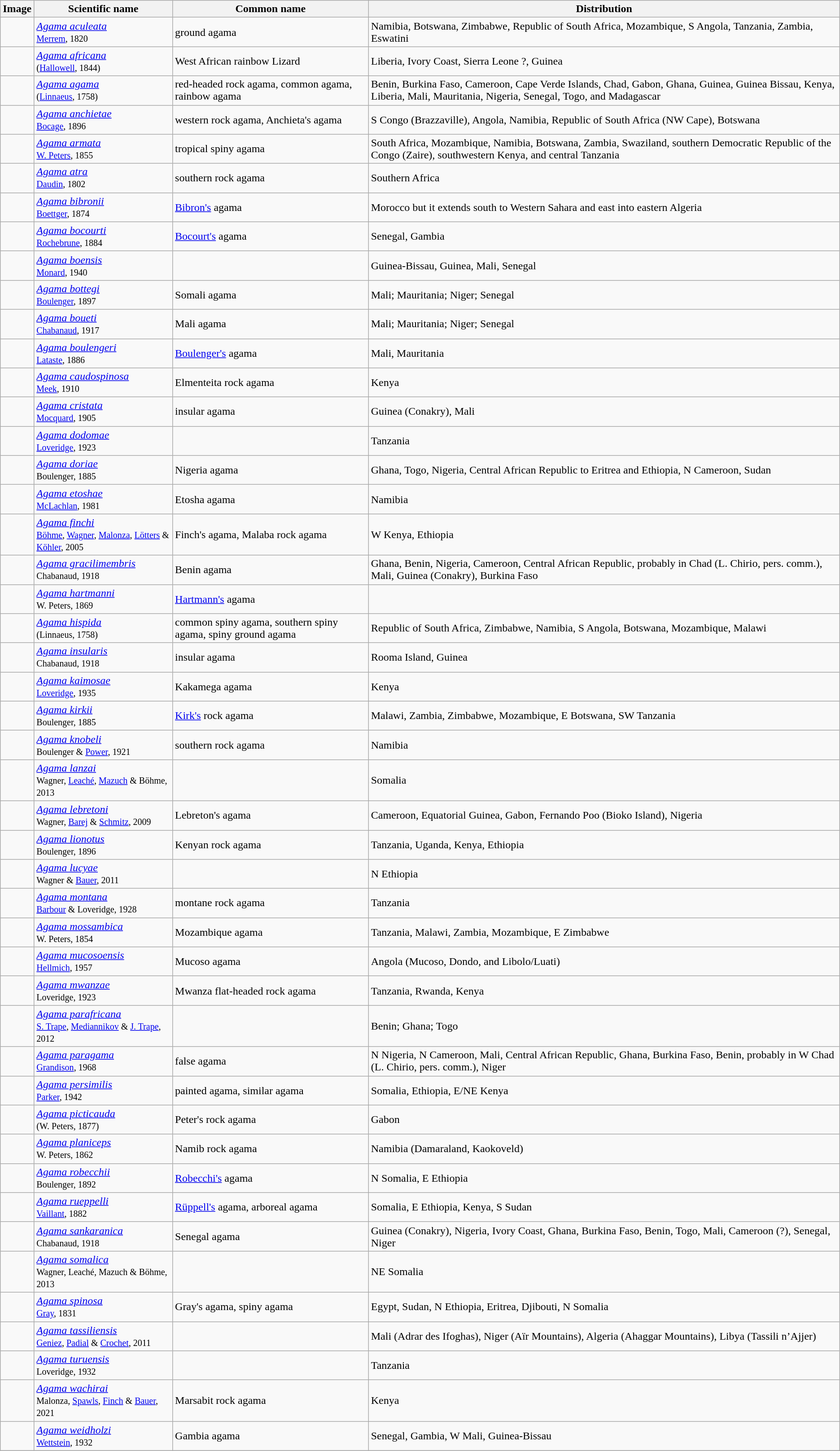<table class="wikitable">
<tr>
<th>Image</th>
<th>Scientific name</th>
<th>Common name</th>
<th>Distribution</th>
</tr>
<tr>
<td></td>
<td><em><a href='#'>Agama aculeata</a></em> <br><small><a href='#'>Merrem</a>, 1820</small></td>
<td>ground agama</td>
<td>Namibia, Botswana, Zimbabwe, Republic of South Africa, Mozambique, S Angola, Tanzania, Zambia, Eswatini</td>
</tr>
<tr>
<td></td>
<td><em><a href='#'>Agama africana</a></em> <br><small>(<a href='#'>Hallowell</a>, 1844)</small></td>
<td>West African rainbow Lizard</td>
<td>Liberia, Ivory Coast, Sierra Leone ?, Guinea</td>
</tr>
<tr>
<td></td>
<td><em><a href='#'>Agama agama</a></em> <br><small>(<a href='#'>Linnaeus</a>, 1758)</small></td>
<td>red-headed rock agama, common agama, rainbow agama</td>
<td>Benin, Burkina Faso, Cameroon, Cape Verde Islands, Chad, Gabon, Ghana, Guinea, Guinea Bissau, Kenya, Liberia, Mali, Mauritania, Nigeria, Senegal, Togo, and Madagascar</td>
</tr>
<tr>
<td></td>
<td><em><a href='#'>Agama anchietae</a></em> <br><small><a href='#'>Bocage</a>, 1896</small></td>
<td>western rock agama, Anchieta's agama</td>
<td>S Congo (Brazzaville), Angola, Namibia, Republic of South Africa (NW Cape), Botswana</td>
</tr>
<tr>
<td></td>
<td><em><a href='#'>Agama armata</a></em> <br><small><a href='#'>W. Peters</a>, 1855</small></td>
<td>tropical spiny agama</td>
<td>South Africa, Mozambique, Namibia, Botswana, Zambia, Swaziland, southern Democratic Republic of the Congo (Zaire), southwestern Kenya, and central Tanzania</td>
</tr>
<tr>
<td></td>
<td><em><a href='#'>Agama atra</a></em> <br><small><a href='#'>Daudin</a>, 1802</small></td>
<td>southern rock agama</td>
<td>Southern Africa</td>
</tr>
<tr>
<td></td>
<td><em><a href='#'>Agama bibronii</a></em> <br><small><a href='#'>Boettger</a>, 1874</small></td>
<td><a href='#'>Bibron's</a> agama</td>
<td>Morocco but it extends south to Western Sahara and east into eastern Algeria</td>
</tr>
<tr>
<td></td>
<td><em><a href='#'>Agama bocourti</a></em> <br><small><a href='#'>Rochebrune</a>, 1884</small></td>
<td><a href='#'>Bocourt's</a> agama</td>
<td>Senegal, Gambia</td>
</tr>
<tr>
<td></td>
<td><em><a href='#'>Agama boensis</a></em> <br><small><a href='#'>Monard</a>, 1940</small></td>
<td></td>
<td>Guinea-Bissau, Guinea, Mali, Senegal</td>
</tr>
<tr>
<td></td>
<td><em><a href='#'>Agama bottegi</a></em> <br><small><a href='#'>Boulenger</a>, 1897</small></td>
<td>Somali agama</td>
<td>Mali; Mauritania; Niger; Senegal</td>
</tr>
<tr>
<td></td>
<td><em><a href='#'>Agama boueti</a></em> <br><small><a href='#'>Chabanaud</a>, 1917</small></td>
<td>Mali agama</td>
<td>Mali; Mauritania; Niger; Senegal</td>
</tr>
<tr>
<td></td>
<td><em><a href='#'>Agama boulengeri</a></em> <br><small><a href='#'>Lataste</a>, 1886</small></td>
<td><a href='#'>Boulenger's</a> agama</td>
<td>Mali, Mauritania</td>
</tr>
<tr>
<td></td>
<td><em><a href='#'>Agama caudospinosa</a></em> <br><small><a href='#'>Meek</a>, 1910</small></td>
<td>Elmenteita rock agama</td>
<td>Kenya</td>
</tr>
<tr>
<td></td>
<td><em><a href='#'>Agama cristata</a></em> <br><small><a href='#'>Mocquard</a>, 1905</small></td>
<td>insular agama</td>
<td>Guinea (Conakry), Mali</td>
</tr>
<tr>
<td></td>
<td><em><a href='#'>Agama dodomae</a></em> <br><small><a href='#'>Loveridge</a>, 1923</small></td>
<td></td>
<td>Tanzania</td>
</tr>
<tr>
<td></td>
<td><em><a href='#'>Agama doriae</a></em> <br><small>Boulenger, 1885</small></td>
<td>Nigeria agama</td>
<td>Ghana, Togo, Nigeria, Central African Republic to Eritrea and Ethiopia, N Cameroon, Sudan</td>
</tr>
<tr>
<td></td>
<td><em><a href='#'>Agama etoshae</a></em> <br><small><a href='#'>McLachlan</a>, 1981</small></td>
<td>Etosha agama</td>
<td>Namibia</td>
</tr>
<tr>
<td></td>
<td><em><a href='#'>Agama finchi</a></em> <br><small><a href='#'>Böhme</a>, <a href='#'>Wagner</a>, <a href='#'>Malonza</a>, <a href='#'>Lötters</a> & <a href='#'>Köhler</a>, 2005</small></td>
<td>Finch's agama, Malaba rock agama</td>
<td>W Kenya, Ethiopia</td>
</tr>
<tr>
<td></td>
<td><em><a href='#'>Agama gracilimembris</a></em> <br><small>Chabanaud, 1918</small></td>
<td>Benin agama</td>
<td>Ghana, Benin, Nigeria, Cameroon, Central African Republic, probably in Chad (L. Chirio, pers. comm.), Mali, Guinea (Conakry), Burkina Faso</td>
</tr>
<tr>
<td></td>
<td><em><a href='#'>Agama hartmanni</a></em> <br><small>W. Peters, 1869</small></td>
<td><a href='#'>Hartmann's</a> agama</td>
<td></td>
</tr>
<tr>
<td></td>
<td><em><a href='#'>Agama hispida</a></em> <br><small>(Linnaeus, 1758)</small></td>
<td>common spiny agama, southern spiny agama, spiny ground agama</td>
<td>Republic of South Africa, Zimbabwe, Namibia, S Angola, Botswana, Mozambique, Malawi</td>
</tr>
<tr>
<td></td>
<td><em><a href='#'>Agama insularis</a></em> <br><small>Chabanaud, 1918</small></td>
<td>insular agama</td>
<td>Rooma Island, Guinea</td>
</tr>
<tr>
<td></td>
<td><em><a href='#'>Agama kaimosae</a></em> <br><small><a href='#'>Loveridge</a>, 1935</small></td>
<td>Kakamega agama</td>
<td>Kenya</td>
</tr>
<tr>
<td></td>
<td><em><a href='#'>Agama kirkii</a></em> <br><small>Boulenger, 1885</small></td>
<td><a href='#'>Kirk's</a> rock agama</td>
<td>Malawi, Zambia, Zimbabwe, Mozambique, E Botswana, SW Tanzania</td>
</tr>
<tr>
<td></td>
<td><em><a href='#'>Agama knobeli</a></em> <br><small>Boulenger & <a href='#'>Power</a>, 1921</small></td>
<td>southern rock agama</td>
<td>Namibia</td>
</tr>
<tr>
<td></td>
<td><em><a href='#'>Agama lanzai</a></em> <br><small>Wagner, <a href='#'>Leaché</a>, <a href='#'>Mazuch</a> & Böhme, 2013</small></td>
<td></td>
<td>Somalia</td>
</tr>
<tr>
<td></td>
<td><em><a href='#'>Agama lebretoni</a></em> <br><small>Wagner, <a href='#'>Barej</a> & <a href='#'>Schmitz</a>, 2009</small></td>
<td>Lebreton's agama</td>
<td>Cameroon, Equatorial Guinea, Gabon, Fernando Poo (Bioko Island), Nigeria</td>
</tr>
<tr>
<td></td>
<td><em><a href='#'>Agama lionotus</a></em> <br><small>Boulenger, 1896</small></td>
<td>Kenyan rock agama</td>
<td>Tanzania, Uganda, Kenya, Ethiopia</td>
</tr>
<tr>
<td></td>
<td><em><a href='#'>Agama lucyae</a></em> <br><small>Wagner & <a href='#'>Bauer</a>, 2011</small></td>
<td></td>
<td>N Ethiopia</td>
</tr>
<tr>
<td></td>
<td><em><a href='#'>Agama montana</a></em> <br><small><a href='#'>Barbour</a> & Loveridge, 1928</small></td>
<td>montane rock agama</td>
<td>Tanzania</td>
</tr>
<tr>
<td></td>
<td><em><a href='#'>Agama mossambica</a></em> <br><small>W. Peters, 1854</small></td>
<td>Mozambique agama</td>
<td>Tanzania, Malawi, Zambia, Mozambique, E Zimbabwe</td>
</tr>
<tr>
<td></td>
<td><em><a href='#'>Agama mucosoensis</a></em> <br><small><a href='#'>Hellmich</a>, 1957</small></td>
<td>Mucoso agama</td>
<td>Angola (Mucoso, Dondo, and Libolo/Luati)</td>
</tr>
<tr>
<td></td>
<td><em><a href='#'>Agama mwanzae</a></em> <br><small>Loveridge, 1923</small></td>
<td>Mwanza flat-headed rock agama</td>
<td>Tanzania, Rwanda, Kenya</td>
</tr>
<tr>
<td></td>
<td><em><a href='#'>Agama parafricana</a></em> <br><small><a href='#'>S. Trape</a>, <a href='#'>Mediannikov</a> & <a href='#'>J. Trape</a>, 2012</small></td>
<td></td>
<td>Benin; Ghana; Togo</td>
</tr>
<tr>
<td></td>
<td><em><a href='#'>Agama paragama</a></em> <br><small><a href='#'>Grandison</a>, 1968</small></td>
<td>false agama</td>
<td>N Nigeria, N Cameroon, Mali, Central African Republic, Ghana, Burkina Faso, Benin, probably in W Chad (L. Chirio, pers. comm.), Niger</td>
</tr>
<tr>
<td></td>
<td><em><a href='#'>Agama persimilis</a></em> <br><small><a href='#'>Parker</a>, 1942</small></td>
<td>painted agama, similar agama</td>
<td>Somalia, Ethiopia, E/NE Kenya</td>
</tr>
<tr>
<td></td>
<td><em><a href='#'>Agama picticauda</a></em> <br><small>(W. Peters, 1877)</small></td>
<td>Peter's rock agama</td>
<td>Gabon</td>
</tr>
<tr>
<td></td>
<td><em><a href='#'>Agama planiceps</a></em> <br><small>W. Peters, 1862</small></td>
<td>Namib rock agama</td>
<td>Namibia (Damaraland, Kaokoveld)</td>
</tr>
<tr>
<td></td>
<td><em><a href='#'>Agama robecchii</a></em> <br><small>Boulenger, 1892</small></td>
<td><a href='#'>Robecchi's</a> agama</td>
<td>N Somalia, E Ethiopia</td>
</tr>
<tr>
<td></td>
<td><em><a href='#'>Agama rueppelli</a></em> <br><small><a href='#'>Vaillant</a>, 1882</small></td>
<td><a href='#'>Rüppell's</a> agama, arboreal agama</td>
<td>Somalia, E Ethiopia, Kenya, S Sudan</td>
</tr>
<tr>
<td></td>
<td><em><a href='#'>Agama sankaranica</a></em> <br><small>Chabanaud, 1918</small></td>
<td>Senegal agama</td>
<td>Guinea (Conakry), Nigeria, Ivory Coast, Ghana, Burkina Faso, Benin, Togo, Mali, Cameroon (?), Senegal, Niger</td>
</tr>
<tr>
<td></td>
<td><em><a href='#'>Agama somalica</a></em> <br><small>Wagner, Leaché, Mazuch & Böhme, 2013</small></td>
<td></td>
<td>NE Somalia</td>
</tr>
<tr>
<td></td>
<td><em><a href='#'>Agama spinosa</a></em> <br><small><a href='#'>Gray</a>, 1831</small></td>
<td>Gray's agama, spiny agama</td>
<td>Egypt, Sudan, N Ethiopia, Eritrea, Djibouti, N Somalia</td>
</tr>
<tr>
<td></td>
<td><em><a href='#'>Agama tassiliensis</a></em> <br><small><a href='#'>Geniez</a>, <a href='#'>Padial</a> & <a href='#'>Crochet</a>, 2011</small></td>
<td></td>
<td>Mali (Adrar des Ifoghas), Niger (Aïr Mountains), Algeria (Ahaggar Mountains), Libya (Tassili n’Ajjer)</td>
</tr>
<tr>
<td></td>
<td><em><a href='#'>Agama turuensis</a></em> <br><small>Loveridge, 1932</small></td>
<td></td>
<td>Tanzania</td>
</tr>
<tr>
<td></td>
<td><em><a href='#'>Agama wachirai</a></em> <br><small>Malonza, <a href='#'>Spawls</a>, <a href='#'>Finch</a> & <a href='#'>Bauer</a>, 2021</small></td>
<td>Marsabit rock agama</td>
<td>Kenya</td>
</tr>
<tr>
<td></td>
<td><em><a href='#'>Agama weidholzi</a></em> <br><small><a href='#'>Wettstein</a>, 1932</small></td>
<td>Gambia agama</td>
<td>Senegal, Gambia, W Mali, Guinea-Bissau</td>
</tr>
<tr>
</tr>
</table>
